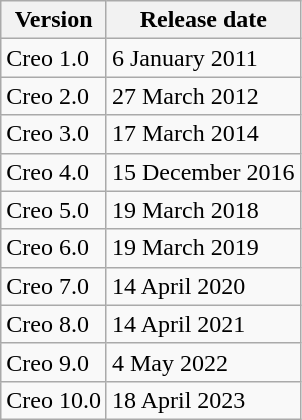<table class="wikitable">
<tr>
<th>Version</th>
<th>Release date</th>
</tr>
<tr>
<td>Creo 1.0</td>
<td>6 January 2011</td>
</tr>
<tr>
<td>Creo 2.0</td>
<td>27 March 2012</td>
</tr>
<tr>
<td>Creo 3.0</td>
<td>17 March 2014</td>
</tr>
<tr>
<td>Creo 4.0</td>
<td>15 December 2016</td>
</tr>
<tr>
<td>Creo 5.0</td>
<td>19 March 2018</td>
</tr>
<tr>
<td>Creo 6.0</td>
<td>19 March 2019</td>
</tr>
<tr>
<td>Creo 7.0</td>
<td>14 April 2020</td>
</tr>
<tr>
<td>Creo 8.0</td>
<td>14 April 2021</td>
</tr>
<tr>
<td>Creo 9.0</td>
<td>4 May 2022</td>
</tr>
<tr>
<td>Creo 10.0</td>
<td>18 April 2023</td>
</tr>
</table>
